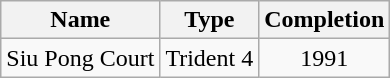<table class="wikitable" style="text-align: center">
<tr>
<th>Name</th>
<th>Type</th>
<th>Completion</th>
</tr>
<tr>
<td>Siu Pong Court</td>
<td>Trident 4</td>
<td>1991</td>
</tr>
</table>
